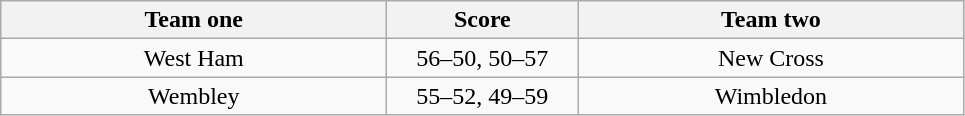<table class="wikitable" style="text-align: center">
<tr>
<th width=250>Team one</th>
<th width=120>Score</th>
<th width=250>Team two</th>
</tr>
<tr>
<td>West Ham</td>
<td>56–50, 50–57</td>
<td>New Cross</td>
</tr>
<tr>
<td>Wembley</td>
<td>55–52, 49–59</td>
<td>Wimbledon</td>
</tr>
</table>
